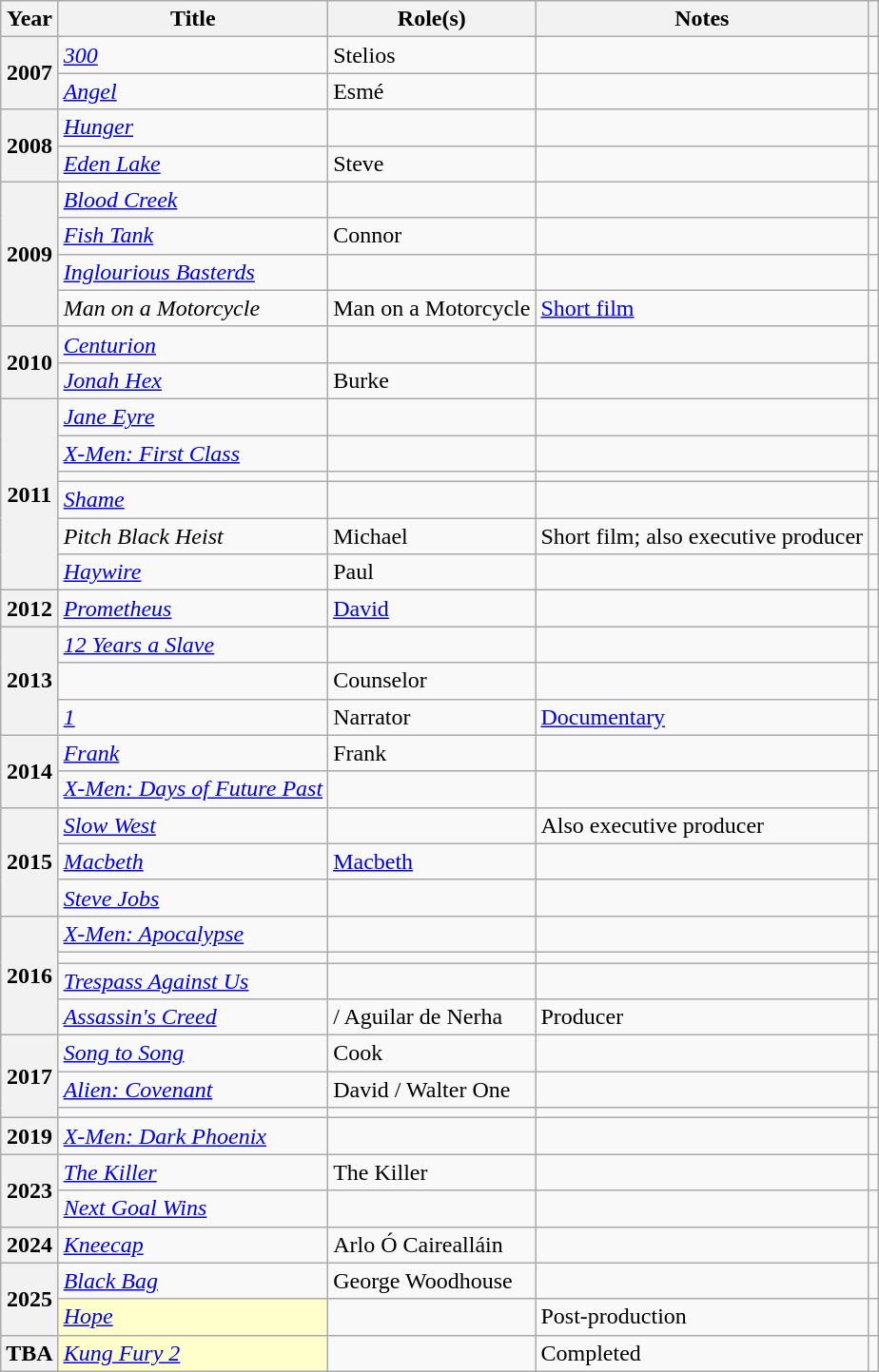<table class="wikitable plainrowheaders sortable">
<tr>
<th scope="col">Year</th>
<th scope="col">Title</th>
<th scope="col">Role(s)</th>
<th scope="col" class="unsortable">Notes</th>
<th scope="col" class="unsortable"></th>
</tr>
<tr>
<th rowspan="2" scope="row">2007</th>
<td><em><a href='#'>300</a></em></td>
<td>Stelios</td>
<td></td>
<td style="text-align:center;"></td>
</tr>
<tr>
<td><em><a href='#'>Angel</a></em></td>
<td>Esmé</td>
<td></td>
<td style="text-align:center;"></td>
</tr>
<tr>
<th rowspan="2" scope="row">2008</th>
<td><em><a href='#'>Hunger</a></em></td>
<td></td>
<td></td>
<td style="text-align:center;"></td>
</tr>
<tr>
<td><em><a href='#'>Eden Lake</a></em></td>
<td>Steve</td>
<td></td>
<td style="text-align:center;"></td>
</tr>
<tr>
<th rowspan="4" scope="row">2009</th>
<td><em><a href='#'>Blood Creek</a></em></td>
<td></td>
<td></td>
<td style="text-align:center;"></td>
</tr>
<tr>
<td><em><a href='#'>Fish Tank</a></em></td>
<td>Connor</td>
<td></td>
<td style="text-align:center;"></td>
</tr>
<tr>
<td><em><a href='#'>Inglourious Basterds</a></em></td>
<td></td>
<td></td>
<td style="text-align:center;"></td>
</tr>
<tr>
<td><em>Man on a Motorcycle</em></td>
<td>Man on a Motorcycle</td>
<td><a href='#'>Short film</a></td>
<td style="text-align:center;"></td>
</tr>
<tr>
<th rowspan="2" scope="row">2010</th>
<td><em><a href='#'>Centurion</a></em></td>
<td></td>
<td></td>
<td style="text-align:center;"></td>
</tr>
<tr>
<td><em><a href='#'>Jonah Hex</a></em></td>
<td>Burke</td>
<td></td>
<td style="text-align:center;"></td>
</tr>
<tr>
<th rowspan="6" scope="row">2011</th>
<td><em><a href='#'>Jane Eyre</a></em></td>
<td></td>
<td></td>
<td style="text-align:center;"></td>
</tr>
<tr>
<td><em><a href='#'>X-Men: First Class</a></em></td>
<td></td>
<td></td>
<td style="text-align:center;"></td>
</tr>
<tr>
<td><em></em></td>
<td></td>
<td></td>
<td style="text-align:center;"></td>
</tr>
<tr>
<td><em><a href='#'>Shame</a></em></td>
<td></td>
<td></td>
<td style="text-align:center;"></td>
</tr>
<tr>
<td><em>Pitch Black Heist</em></td>
<td>Michael</td>
<td>Short film; also executive producer</td>
<td style="text-align:center;"></td>
</tr>
<tr>
<td><em><a href='#'>Haywire</a></em></td>
<td>Paul</td>
<td></td>
<td style="text-align:center;"></td>
</tr>
<tr>
<th scope=row>2012</th>
<td><em><a href='#'>Prometheus</a></em></td>
<td><a href='#'>David</a></td>
<td></td>
<td style="text-align:center;"></td>
</tr>
<tr>
<th rowspan="3" scope="row">2013</th>
<td><em><a href='#'>12 Years a Slave</a></em></td>
<td></td>
<td></td>
<td style="text-align:center;"></td>
</tr>
<tr>
<td><em></em></td>
<td>Counselor</td>
<td></td>
<td style="text-align:center;"></td>
</tr>
<tr>
<td><em><a href='#'>1</a></em></td>
<td>Narrator</td>
<td><a href='#'>Documentary</a></td>
<td style="text-align:center;"></td>
</tr>
<tr>
<th rowspan="2" scope="row">2014</th>
<td><em><a href='#'>Frank</a></em></td>
<td>Frank</td>
<td></td>
<td style="text-align:center;"></td>
</tr>
<tr>
<td><em><a href='#'>X-Men: Days of Future Past</a></em></td>
<td></td>
<td></td>
<td style="text-align:center;"></td>
</tr>
<tr>
<th rowspan="3" scope="row">2015</th>
<td><em><a href='#'>Slow West</a></em></td>
<td></td>
<td>Also executive producer</td>
<td style="text-align:center;"></td>
</tr>
<tr>
<td><em><a href='#'>Macbeth</a></em></td>
<td><a href='#'>Macbeth</a></td>
<td></td>
<td style="text-align:center;"></td>
</tr>
<tr>
<td><em><a href='#'>Steve Jobs</a></em></td>
<td></td>
<td></td>
<td style="text-align:center;"></td>
</tr>
<tr>
<th rowspan="4" scope="row">2016</th>
<td><em><a href='#'>X-Men: Apocalypse</a></em></td>
<td></td>
<td></td>
<td style="text-align:center;"></td>
</tr>
<tr>
<td></td>
<td></td>
<td></td>
<td style="text-align:center;"></td>
</tr>
<tr>
<td><em><a href='#'>Trespass Against Us</a></em></td>
<td></td>
<td></td>
<td style="text-align:center;"></td>
</tr>
<tr>
<td><em><a href='#'>Assassin's Creed</a></em></td>
<td> / Aguilar de Nerha</td>
<td>Producer</td>
<td style="text-align:center;"></td>
</tr>
<tr>
<th rowspan="3" scope="row">2017</th>
<td><em><a href='#'>Song to Song</a></em></td>
<td>Cook</td>
<td></td>
<td style="text-align:center;"></td>
</tr>
<tr>
<td><em><a href='#'>Alien: Covenant</a></em></td>
<td>David / Walter One</td>
<td></td>
<td style="text-align:center;"></td>
</tr>
<tr>
<td><em></em></td>
<td></td>
<td></td>
<td style="text-align:center;"></td>
</tr>
<tr>
<th scope=row>2019</th>
<td><em><a href='#'>X-Men: Dark Phoenix</a></em></td>
<td></td>
<td></td>
<td style="text-align:center;"></td>
</tr>
<tr>
<th rowspan="2" scope="row">2023</th>
<td><em><a href='#'>The Killer</a></em></td>
<td>The Killer</td>
<td></td>
<td style="text-align:center;"></td>
</tr>
<tr>
<td><em><a href='#'>Next Goal Wins</a></em></td>
<td></td>
<td></td>
<td style="text-align:center;"></td>
</tr>
<tr>
<th scope=row>2024</th>
<td><em><a href='#'>Kneecap</a></em></td>
<td>Arlo Ó Cairealláin</td>
<td></td>
<td style="text-align:center;"></td>
</tr>
<tr>
<th rowspan=2 scope=row>2025</th>
<td><em><a href='#'>Black Bag</a></em></td>
<td>George Woodhouse</td>
<td></td>
<td style="text-align:center;"></td>
</tr>
<tr>
<td style="background:#FFFFCC;"><em><a href='#'>Hope</a></em> </td>
<td></td>
<td>Post-production</td>
<td style="text-align:center;"></td>
</tr>
<tr>
<th scope=row>TBA</th>
<td style="background:#FFFFCC;"><em><a href='#'>Kung Fury 2</a></em> </td>
<td></td>
<td>Completed</td>
<td style="text-align:center;"></td>
</tr>
</table>
